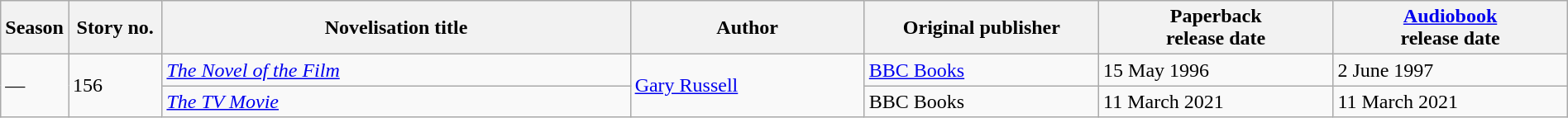<table class="wikitable sortable" style="width:100%;">
<tr>
<th style="width:4%;">Season</th>
<th style="width:6%;">Story no.</th>
<th style="width:30%;">Novelisation title</th>
<th style="width:15%;">Author</th>
<th style="width:15%;">Original publisher</th>
<th style="width:15%;" data-sort-type=date>Paperback <br>release date</th>
<th style="width:15%;" data-sort-type=date><a href='#'>Audiobook</a> <br>release date</th>
</tr>
<tr>
<td rowspan="2">—</td>
<td rowspan="2">156</td>
<td><em><a href='#'>The Novel of the Film</a></em></td>
<td data-sort-value="Russell, Gary" rowspan="2"><a href='#'>Gary Russell</a></td>
<td><a href='#'>BBC Books</a></td>
<td>15 May 1996</td>
<td>2 June 1997 </td>
</tr>
<tr>
<td><em><a href='#'>The TV Movie</a></em></td>
<td>BBC Books </td>
<td>11 March 2021</td>
<td>11 March 2021</td>
</tr>
</table>
